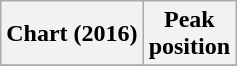<table class="wikitable sortable">
<tr>
<th>Chart (2016)</th>
<th>Peak<br>position</th>
</tr>
<tr>
</tr>
</table>
